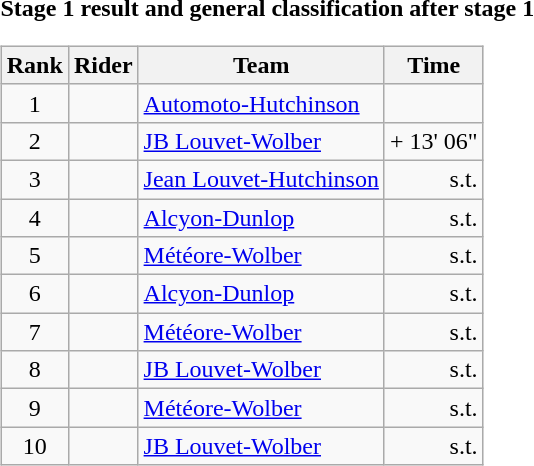<table>
<tr>
<td><strong>Stage 1 result and general classification after stage 1</strong><br><table class="wikitable">
<tr>
<th scope="col">Rank</th>
<th scope="col">Rider</th>
<th scope="col">Team</th>
<th scope="col">Time</th>
</tr>
<tr>
<td style="text-align:center;">1</td>
<td></td>
<td><a href='#'>Automoto-Hutchinson</a></td>
<td style="text-align:right;"></td>
</tr>
<tr>
<td style="text-align:center;">2</td>
<td></td>
<td><a href='#'>JB Louvet-Wolber</a></td>
<td style="text-align:right;">+ 13' 06"</td>
</tr>
<tr>
<td style="text-align:center;">3</td>
<td></td>
<td><a href='#'>Jean Louvet-Hutchinson</a></td>
<td style="text-align:right;">s.t.</td>
</tr>
<tr>
<td style="text-align:center;">4</td>
<td></td>
<td><a href='#'>Alcyon-Dunlop</a></td>
<td style="text-align:right;">s.t.</td>
</tr>
<tr>
<td style="text-align:center;">5</td>
<td></td>
<td><a href='#'>Météore-Wolber</a></td>
<td style="text-align:right;">s.t.</td>
</tr>
<tr>
<td style="text-align:center;">6</td>
<td></td>
<td><a href='#'>Alcyon-Dunlop</a></td>
<td style="text-align:right;">s.t.</td>
</tr>
<tr>
<td style="text-align:center;">7</td>
<td></td>
<td><a href='#'>Météore-Wolber</a></td>
<td style="text-align:right;">s.t.</td>
</tr>
<tr>
<td style="text-align:center;">8</td>
<td></td>
<td><a href='#'>JB Louvet-Wolber</a></td>
<td style="text-align:right;">s.t.</td>
</tr>
<tr>
<td style="text-align:center;">9</td>
<td></td>
<td><a href='#'>Météore-Wolber</a></td>
<td style="text-align:right;">s.t.</td>
</tr>
<tr>
<td style="text-align:center;">10</td>
<td></td>
<td><a href='#'>JB Louvet-Wolber</a></td>
<td style="text-align:right;">s.t.</td>
</tr>
</table>
</td>
</tr>
</table>
